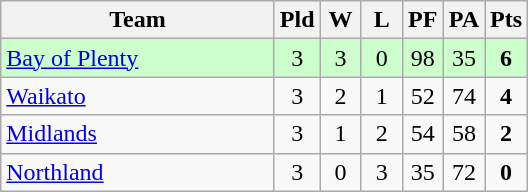<table class="wikitable" style="text-align:center;">
<tr>
<th width=175>Team</th>
<th width=20 abbr="Played">Pld</th>
<th width=20 abbr="Won">W</th>
<th width=20 abbr="Lost">L</th>
<th width=20 abbr="Points for">PF</th>
<th width=20 abbr="Points against">PA</th>
<th width=20 abbr="Points">Pts</th>
</tr>
<tr style="background: #ccffcc;">
<td style="text-align:left;"><a href='#'>Bay of Plenty</a></td>
<td>3</td>
<td>3</td>
<td>0</td>
<td>98</td>
<td>35</td>
<td><strong>6</strong></td>
</tr>
<tr>
<td style="text-align:left;"><a href='#'>Waikato</a></td>
<td>3</td>
<td>2</td>
<td>1</td>
<td>52</td>
<td>74</td>
<td><strong>4</strong></td>
</tr>
<tr>
<td style="text-align:left;"><a href='#'>Midlands</a></td>
<td>3</td>
<td>1</td>
<td>2</td>
<td>54</td>
<td>58</td>
<td><strong>2</strong></td>
</tr>
<tr>
<td style="text-align:left;"><a href='#'>Northland</a></td>
<td>3</td>
<td>0</td>
<td>3</td>
<td>35</td>
<td>72</td>
<td><strong>0</strong></td>
</tr>
</table>
